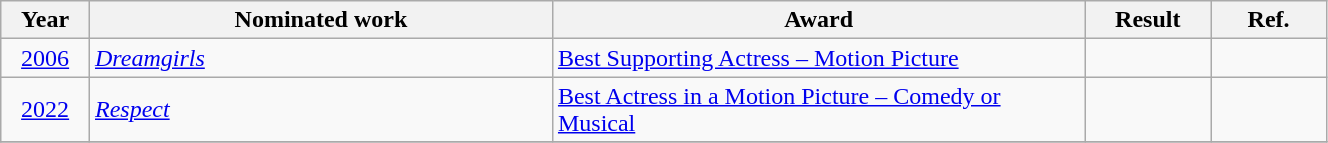<table class="wikitable" style="width:70%;">
<tr>
<th style="width:3%;">Year</th>
<th style="width:20%;">Nominated work</th>
<th style="width:23%;">Award</th>
<th style="width:5%;">Result</th>
<th style="width:5%;">Ref.</th>
</tr>
<tr>
<td align="center"><a href='#'>2006</a></td>
<td><em><a href='#'>Dreamgirls</a></em></td>
<td><a href='#'>Best Supporting Actress – Motion Picture</a></td>
<td></td>
<td align="center"></td>
</tr>
<tr>
<td align="center"><a href='#'>2022</a></td>
<td><em><a href='#'>Respect</a></em></td>
<td><a href='#'>Best Actress in a Motion Picture – Comedy or Musical</a></td>
<td></td>
<td align="center"></td>
</tr>
<tr>
</tr>
</table>
